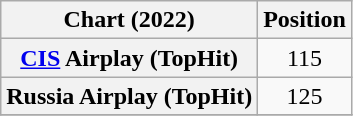<table class="wikitable sortable plainrowheaders" style="text-align:center;">
<tr>
<th scope="col">Chart (2022)</th>
<th scope="col">Position</th>
</tr>
<tr>
<th scope="row"><a href='#'>CIS</a> Airplay (TopHit)</th>
<td>115</td>
</tr>
<tr>
<th scope="row">Russia Airplay (TopHit)</th>
<td>125</td>
</tr>
<tr>
</tr>
</table>
